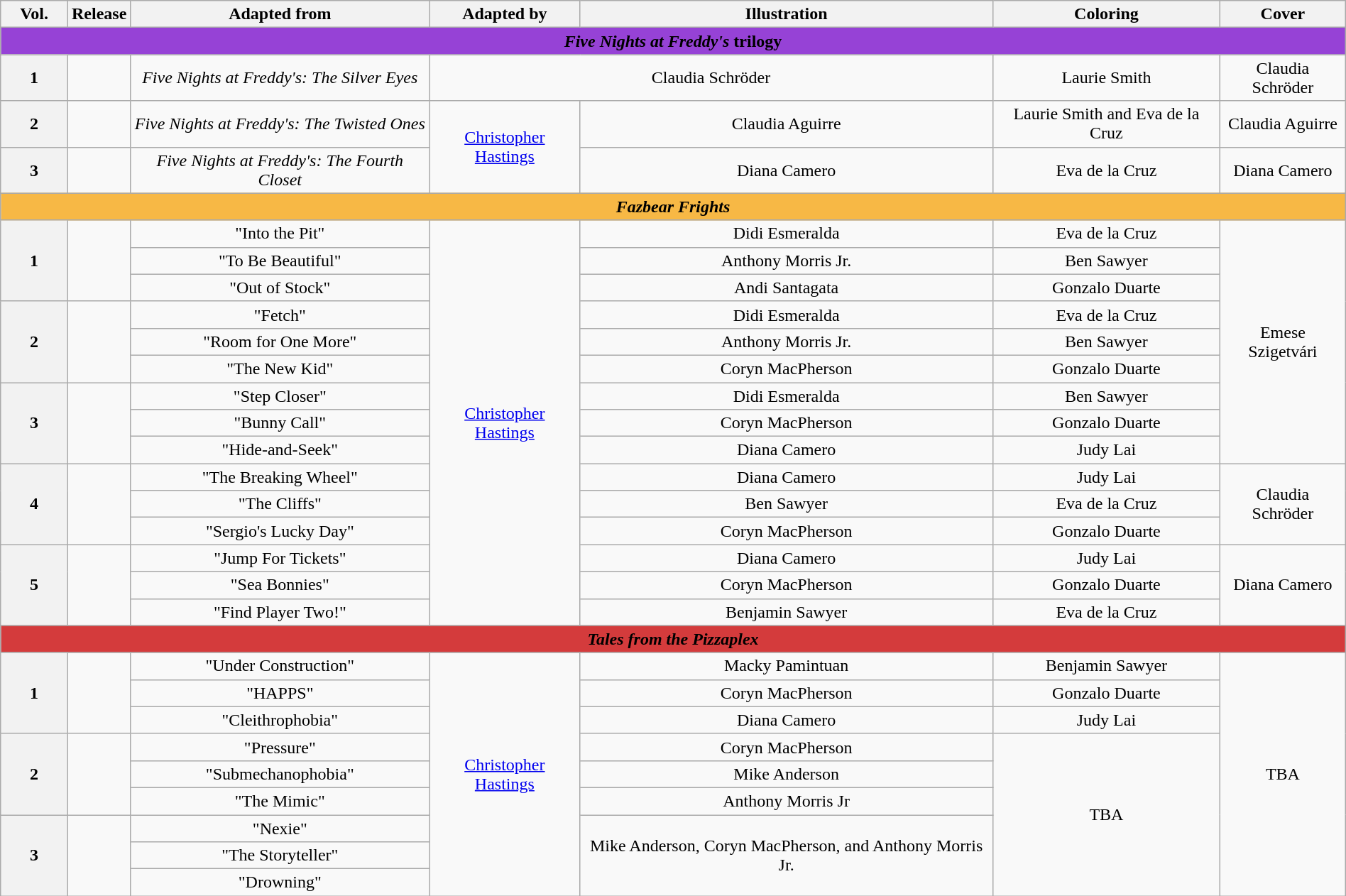<table class="wikitable plainrowheaders sortable" style="text-align:center" border="1" width="100%">
<tr>
<th scope="col" width="5%">Vol.</th>
<th scope="col">Release</th>
<th scope="col">Adapted from</th>
<th scope="col">Adapted by</th>
<th scope="col">Illustration</th>
<th scope="col">Coloring</th>
<th scope="col">Cover</th>
</tr>
<tr>
<th colspan="7" style="background:#9642d6"><em>Five Nights at Freddy's</em> trilogy</th>
</tr>
<tr>
<th>1</th>
<td></td>
<td><em>Five Nights at Freddy's: The Silver Eyes</em></td>
<td colspan="2">Claudia Schröder</td>
<td>Laurie Smith</td>
<td>Claudia Schröder</td>
</tr>
<tr>
<th>2</th>
<td></td>
<td><em>Five Nights at Freddy's: The Twisted Ones</em></td>
<td rowspan="2"><a href='#'>Christopher Hastings</a></td>
<td>Claudia Aguirre</td>
<td>Laurie Smith and Eva de la Cruz</td>
<td>Claudia Aguirre</td>
</tr>
<tr>
<th>3</th>
<td></td>
<td><em>Five Nights at Freddy's: The Fourth Closet</em></td>
<td>Diana Camero</td>
<td>Eva de la Cruz</td>
<td>Diana Camero</td>
</tr>
<tr>
<th colspan="7" style="background:#f7b845"><em>Fazbear Frights</em></th>
</tr>
<tr>
<th style="text-align:center;"rowspan="3">1</th>
<td rowspan="3"></td>
<td>"Into the Pit"</td>
<td rowspan="15"><a href='#'>Christopher Hastings</a></td>
<td>Didi Esmeralda</td>
<td>Eva de la Cruz</td>
<td rowspan="9">Emese Szigetvári</td>
</tr>
<tr>
<td>"To Be Beautiful"</td>
<td>Anthony Morris Jr.</td>
<td>Ben Sawyer</td>
</tr>
<tr>
<td>"Out of Stock"</td>
<td>Andi Santagata</td>
<td>Gonzalo Duarte</td>
</tr>
<tr>
<th style="text-align:center;"rowspan="3">2</th>
<td rowspan="3"></td>
<td>"Fetch"</td>
<td>Didi Esmeralda</td>
<td>Eva de la Cruz</td>
</tr>
<tr>
<td>"Room for One More"</td>
<td>Anthony Morris Jr.</td>
<td>Ben Sawyer</td>
</tr>
<tr>
<td>"The New Kid"</td>
<td>Coryn MacPherson</td>
<td>Gonzalo Duarte</td>
</tr>
<tr>
<th style="text-align:center;"rowspan="3">3</th>
<td rowspan="3"></td>
<td>"Step Closer"</td>
<td>Didi Esmeralda</td>
<td>Ben Sawyer</td>
</tr>
<tr>
<td>"Bunny Call"</td>
<td>Coryn MacPherson</td>
<td>Gonzalo Duarte</td>
</tr>
<tr>
<td>"Hide-and-Seek"</td>
<td>Diana Camero</td>
<td>Judy Lai</td>
</tr>
<tr>
<th style="text-align:center;"rowspan="3">4</th>
<td rowspan="3"></td>
<td>"The Breaking Wheel"</td>
<td>Diana Camero</td>
<td>Judy Lai</td>
<td rowspan="3">Claudia Schröder</td>
</tr>
<tr>
<td>"The Cliffs"</td>
<td>Ben Sawyer</td>
<td>Eva de la Cruz</td>
</tr>
<tr>
<td>"Sergio's Lucky Day"</td>
<td>Coryn MacPherson</td>
<td>Gonzalo Duarte</td>
</tr>
<tr>
<th style="text-align:center;"rowspan="3">5</th>
<td rowspan="3"></td>
<td>"Jump For Tickets"</td>
<td>Diana Camero</td>
<td>Judy Lai</td>
<td rowspan="3">Diana Camero</td>
</tr>
<tr>
<td>"Sea Bonnies"</td>
<td>Coryn MacPherson</td>
<td>Gonzalo Duarte</td>
</tr>
<tr>
<td>"Find Player Two!"</td>
<td>Benjamin Sawyer</td>
<td>Eva de la Cruz</td>
</tr>
<tr>
<th colspan="7" style="background:#d43b3c"><em>Tales from the Pizzaplex</em></th>
</tr>
<tr>
<th style="text-align:center;"rowspan="3">1</th>
<td rowspan="3"></td>
<td>"Under Construction"</td>
<td rowspan="9"><a href='#'>Christopher Hastings</a></td>
<td>Macky Pamintuan</td>
<td>Benjamin Sawyer</td>
<td rowspan="9">TBA</td>
</tr>
<tr>
<td>"HAPPS"</td>
<td>Coryn MacPherson</td>
<td>Gonzalo Duarte</td>
</tr>
<tr>
<td>"Cleithrophobia"</td>
<td>Diana Camero</td>
<td>Judy Lai</td>
</tr>
<tr>
<th rowspan="3">2</th>
<td rowspan="3"></td>
<td>"Pressure"</td>
<td>Coryn MacPherson</td>
<td rowspan="6">TBA</td>
</tr>
<tr>
<td>"Submechanophobia"</td>
<td>Mike Anderson</td>
</tr>
<tr>
<td>"The Mimic"</td>
<td>Anthony Morris Jr</td>
</tr>
<tr>
<th rowspan="3">3</th>
<td rowspan="3"></td>
<td>"Nexie"</td>
<td rowspan="3">Mike Anderson, Coryn MacPherson, and Anthony Morris Jr.</td>
</tr>
<tr>
<td>"The Storyteller"</td>
</tr>
<tr>
<td>"Drowning"</td>
</tr>
</table>
